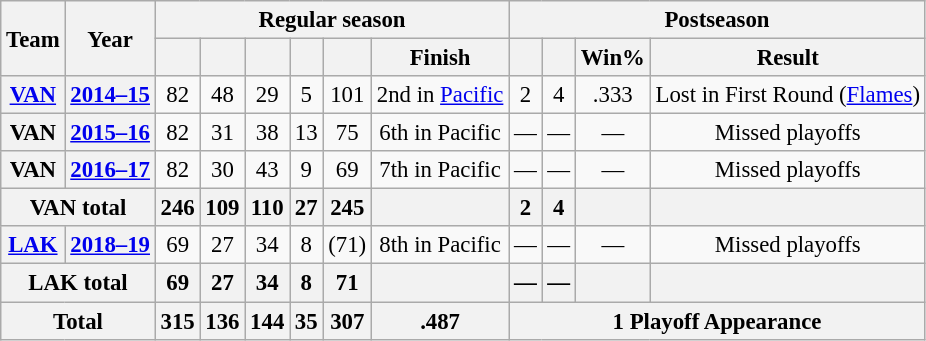<table class="wikitable" style="font-size: 95%; text-align:center;">
<tr>
<th rowspan="2">Team</th>
<th rowspan="2">Year</th>
<th colspan="6">Regular season</th>
<th colspan="4">Postseason</th>
</tr>
<tr>
<th></th>
<th></th>
<th></th>
<th></th>
<th></th>
<th>Finish</th>
<th></th>
<th></th>
<th>Win%</th>
<th>Result</th>
</tr>
<tr>
<th><a href='#'>VAN</a></th>
<th><a href='#'>2014–15</a></th>
<td>82</td>
<td>48</td>
<td>29</td>
<td>5</td>
<td>101</td>
<td>2nd in <a href='#'>Pacific</a></td>
<td>2</td>
<td>4</td>
<td>.333</td>
<td>Lost in First Round (<a href='#'>Flames</a>)</td>
</tr>
<tr>
<th>VAN</th>
<th><a href='#'>2015–16</a></th>
<td>82</td>
<td>31</td>
<td>38</td>
<td>13</td>
<td>75</td>
<td>6th in Pacific</td>
<td>—</td>
<td>—</td>
<td>—</td>
<td>Missed playoffs</td>
</tr>
<tr>
<th>VAN</th>
<th><a href='#'>2016–17</a></th>
<td>82</td>
<td>30</td>
<td>43</td>
<td>9</td>
<td>69</td>
<td>7th in Pacific</td>
<td>—</td>
<td>—</td>
<td>—</td>
<td>Missed playoffs</td>
</tr>
<tr>
<th colspan="2">VAN total</th>
<th>246</th>
<th>109</th>
<th>110</th>
<th>27</th>
<th>245</th>
<th> </th>
<th>2</th>
<th>4</th>
<th></th>
<th> </th>
</tr>
<tr>
<th><a href='#'>LAK</a></th>
<th><a href='#'>2018–19</a></th>
<td>69</td>
<td>27</td>
<td>34</td>
<td>8</td>
<td>(71)</td>
<td>8th in Pacific</td>
<td>—</td>
<td>—</td>
<td>—</td>
<td>Missed playoffs</td>
</tr>
<tr>
<th colspan="2">LAK total</th>
<th>69</th>
<th>27</th>
<th>34</th>
<th>8</th>
<th>71</th>
<th> </th>
<th>—</th>
<th>—</th>
<th></th>
<th> </th>
</tr>
<tr>
<th colspan="2">Total</th>
<th>315</th>
<th>136</th>
<th>144</th>
<th>35</th>
<th>307</th>
<th>.487</th>
<th colspan="4">1 Playoff Appearance</th>
</tr>
</table>
